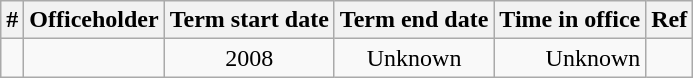<table class="wikitable sortable">
<tr>
<th>#</th>
<th>Officeholder</th>
<th>Term start date</th>
<th>Term end date</th>
<th>Time in office</th>
<th class="unsortable">Ref</th>
</tr>
<tr>
<td align="center"></td>
<td></td>
<td align="center">2008</td>
<td align="center">Unknown</td>
<td align="right">Unknown</td>
<td></td>
</tr>
</table>
